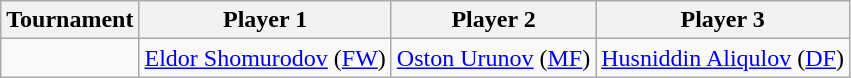<table class="wikitable">
<tr>
<th>Tournament</th>
<th>Player 1</th>
<th>Player 2</th>
<th>Player 3</th>
</tr>
<tr>
<td></td>
<td><a href='#'>Eldor Shomurodov</a> (<a href='#'>FW</a>)</td>
<td><a href='#'>Oston Urunov</a> (<a href='#'>MF</a>)</td>
<td align="center"><a href='#'>Husniddin Aliqulov</a> (<a href='#'>DF</a>)</td>
</tr>
</table>
